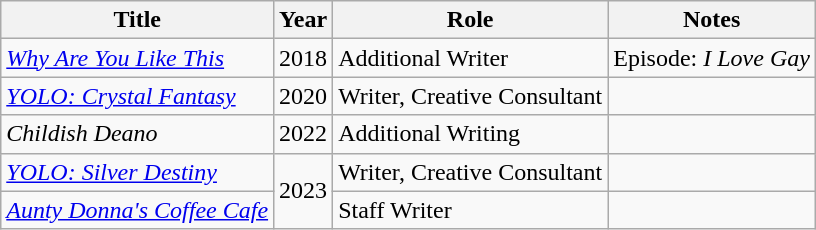<table class="wikitable">
<tr>
<th>Title</th>
<th>Year</th>
<th>Role</th>
<th>Notes</th>
</tr>
<tr>
<td><em><a href='#'>Why Are You Like This</a></em></td>
<td>2018</td>
<td>Additional Writer</td>
<td>Episode: <em>I Love Gay</em></td>
</tr>
<tr>
<td><em><a href='#'>YOLO: Crystal Fantasy</a></em></td>
<td>2020</td>
<td>Writer, Creative Consultant</td>
<td></td>
</tr>
<tr>
<td><em>Childish Deano</em></td>
<td>2022</td>
<td>Additional Writing</td>
<td></td>
</tr>
<tr>
<td><em><a href='#'>YOLO: Silver Destiny</a></em></td>
<td rowspan="2">2023</td>
<td>Writer, Creative Consultant</td>
<td></td>
</tr>
<tr>
<td><em><a href='#'>Aunty Donna's Coffee Cafe</a></em></td>
<td>Staff Writer</td>
<td></td>
</tr>
</table>
